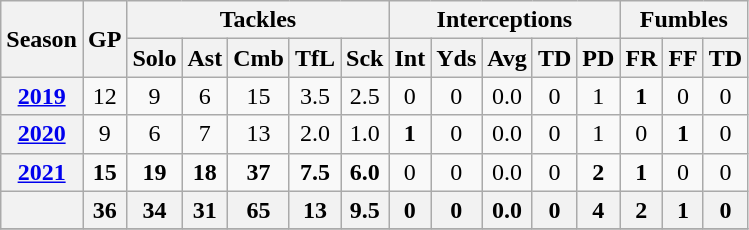<table class="wikitable" style="text-align:center;">
<tr>
<th rowspan="2">Season</th>
<th rowspan="2">GP</th>
<th colspan="5">Tackles</th>
<th colspan="5">Interceptions</th>
<th colspan="3">Fumbles</th>
</tr>
<tr>
<th>Solo</th>
<th>Ast</th>
<th>Cmb</th>
<th>TfL</th>
<th>Sck</th>
<th>Int</th>
<th>Yds</th>
<th>Avg</th>
<th>TD</th>
<th>PD</th>
<th>FR</th>
<th>FF</th>
<th ">TD</th>
</tr>
<tr>
<th><a href='#'>2019</a></th>
<td>12</td>
<td>9</td>
<td>6</td>
<td>15</td>
<td>3.5</td>
<td>2.5</td>
<td>0</td>
<td>0</td>
<td>0.0</td>
<td>0</td>
<td>1</td>
<td><strong>1</strong></td>
<td>0</td>
<td>0</td>
</tr>
<tr>
<th><a href='#'>2020</a></th>
<td>9</td>
<td>6</td>
<td>7</td>
<td>13</td>
<td>2.0</td>
<td>1.0</td>
<td><strong>1</strong></td>
<td>0</td>
<td>0.0</td>
<td>0</td>
<td>1</td>
<td>0</td>
<td><strong>1</strong></td>
<td>0</td>
</tr>
<tr>
<th><a href='#'>2021</a></th>
<td><strong>15</strong></td>
<td><strong>19</strong></td>
<td><strong>18</strong></td>
<td><strong>37</strong></td>
<td><strong>7.5</strong></td>
<td><strong>6.0</strong></td>
<td>0</td>
<td>0</td>
<td>0.0</td>
<td>0</td>
<td><strong>2</strong></td>
<td><strong>1</strong></td>
<td>0</td>
<td>0</td>
</tr>
<tr>
<th></th>
<th>36</th>
<th>34</th>
<th>31</th>
<th>65</th>
<th>13</th>
<th>9.5</th>
<th>0</th>
<th>0</th>
<th>0.0</th>
<th>0</th>
<th>4</th>
<th>2</th>
<th>1</th>
<th>0</th>
</tr>
<tr>
</tr>
</table>
